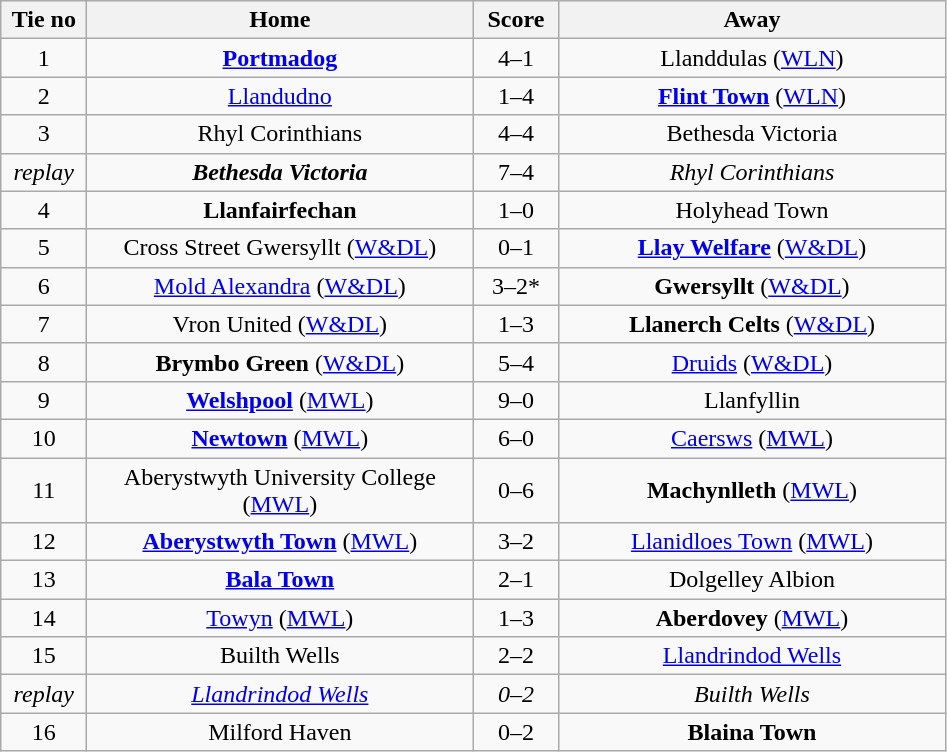<table class="wikitable" style="text-align:center">
<tr>
<th width=50>Tie no</th>
<th width=250>Home</th>
<th width=50>Score</th>
<th width=250>Away</th>
</tr>
<tr>
<td>1</td>
<td><strong><a href='#'>Portmadog</a></strong></td>
<td>4–1</td>
<td>Llanddulas (<a href='#'>WLN</a>)</td>
</tr>
<tr>
<td>2</td>
<td><a href='#'>Llandudno</a></td>
<td>1–4</td>
<td><strong><a href='#'>Flint Town</a></strong> (<a href='#'>WLN</a>)</td>
</tr>
<tr>
<td>3</td>
<td>Rhyl Corinthians</td>
<td>4–4</td>
<td>Bethesda Victoria</td>
</tr>
<tr>
<td><em>replay</em></td>
<td><strong><em>Bethesda Victoria</em></strong></td>
<td>7–4</td>
<td><em>Rhyl Corinthians</em></td>
</tr>
<tr>
<td>4</td>
<td><strong>Llanfairfechan</strong></td>
<td>1–0</td>
<td>Holyhead Town</td>
</tr>
<tr>
<td>5</td>
<td>Cross Street Gwersyllt (<a href='#'>W&DL</a>)</td>
<td>0–1</td>
<td><strong><a href='#'>Llay Welfare</a></strong> (<a href='#'>W&DL</a>)</td>
</tr>
<tr>
<td>6</td>
<td><a href='#'>Mold Alexandra</a> (<a href='#'>W&DL</a>)</td>
<td>3–2*</td>
<td><strong>Gwersyllt</strong> (<a href='#'>W&DL</a>)</td>
</tr>
<tr>
<td>7</td>
<td>Vron United (<a href='#'>W&DL</a>)</td>
<td>1–3</td>
<td><strong>Llanerch Celts</strong> (<a href='#'>W&DL</a>)</td>
</tr>
<tr>
<td>8</td>
<td><strong>Brymbo Green</strong> (<a href='#'>W&DL</a>)</td>
<td>5–4</td>
<td><a href='#'>Druids</a> (<a href='#'>W&DL</a>)</td>
</tr>
<tr>
<td>9</td>
<td><strong><a href='#'>Welshpool</a></strong> (<a href='#'>MWL</a>)</td>
<td>9–0</td>
<td>Llanfyllin</td>
</tr>
<tr>
<td>10</td>
<td><strong><a href='#'>Newtown</a></strong> (<a href='#'>MWL</a>)</td>
<td>6–0</td>
<td><a href='#'>Caersws</a> (<a href='#'>MWL</a>)</td>
</tr>
<tr>
<td>11</td>
<td>Aberystwyth University College (<a href='#'>MWL</a>)</td>
<td>0–6</td>
<td><strong>Machynlleth</strong> (<a href='#'>MWL</a>)</td>
</tr>
<tr>
<td>12</td>
<td><strong><a href='#'>Aberystwyth Town</a></strong> (<a href='#'>MWL</a>)</td>
<td>3–2</td>
<td><a href='#'>Llanidloes Town</a> (<a href='#'>MWL</a>)</td>
</tr>
<tr>
<td>13</td>
<td><strong><a href='#'>Bala Town</a></strong></td>
<td>2–1</td>
<td>Dolgelley Albion</td>
</tr>
<tr>
<td>14</td>
<td><a href='#'>Towyn</a> (<a href='#'>MWL</a>)</td>
<td>1–3</td>
<td><strong>Aberdovey</strong> (<a href='#'>MWL</a>)</td>
</tr>
<tr>
<td>15</td>
<td>Builth Wells</td>
<td>2–2</td>
<td><a href='#'>Llandrindod Wells</a></td>
</tr>
<tr>
<td><em>replay</em></td>
<td><em><a href='#'>Llandrindod Wells</a></em></td>
<td><em>0–2</em></td>
<td><em>Builth Wells</em></td>
</tr>
<tr>
<td>16</td>
<td>Milford Haven</td>
<td>0–2</td>
<td><strong>Blaina Town</strong></td>
</tr>
</table>
